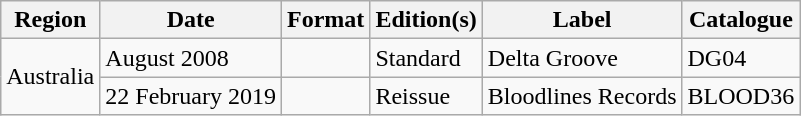<table class="wikitable plainrowheaders">
<tr>
<th scope="col">Region</th>
<th scope="col">Date</th>
<th scope="col">Format</th>
<th scope="col">Edition(s)</th>
<th scope="col">Label</th>
<th scope="col">Catalogue</th>
</tr>
<tr>
<td rowspan="2">Australia</td>
<td>August 2008</td>
<td></td>
<td>Standard</td>
<td>Delta Groove</td>
<td>DG04</td>
</tr>
<tr>
<td>22 February 2019</td>
<td></td>
<td>Reissue</td>
<td>Bloodlines Records</td>
<td>BLOOD36</td>
</tr>
</table>
